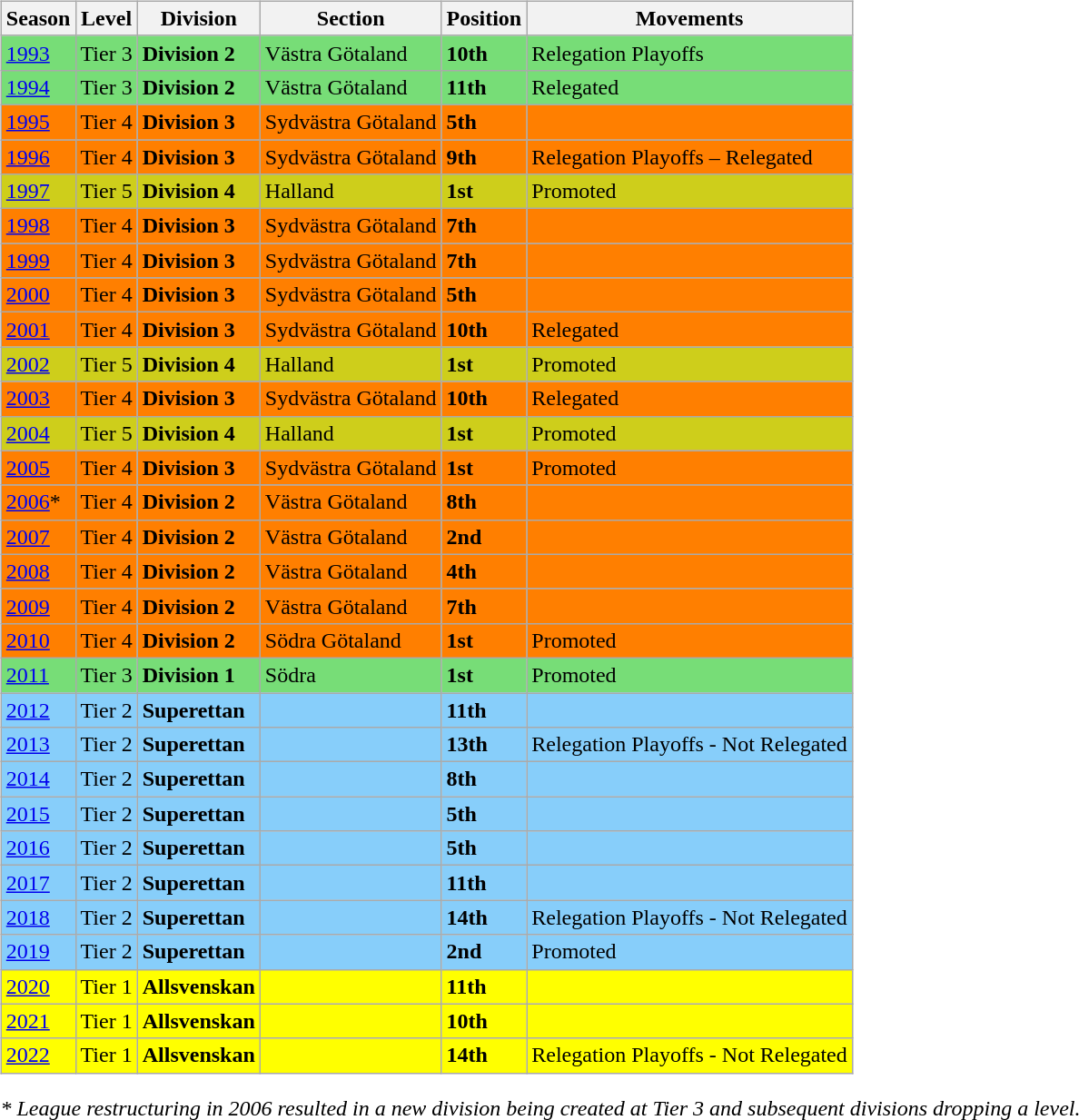<table>
<tr>
<td style="vertical-align:top; width:0%"><br><table class="wikitable">
<tr style="background:#f0f6fa;">
<th><strong>Season</strong></th>
<th><strong>Level</strong></th>
<th><strong>Division</strong></th>
<th><strong>Section</strong></th>
<th><strong>Position</strong></th>
<th><strong>Movements</strong></th>
</tr>
<tr>
<td style="background:#7d7;"><a href='#'>1993</a></td>
<td style="background:#7d7;">Tier 3</td>
<td style="background:#7d7;"><strong>Division 2</strong></td>
<td style="background:#7d7;">Västra Götaland</td>
<td style="background:#7d7;"><strong>10th</strong></td>
<td style="background:#7d7;">Relegation Playoffs</td>
</tr>
<tr>
<td style="background:#7d7;"><a href='#'>1994</a></td>
<td style="background:#7d7;">Tier 3</td>
<td style="background:#7d7;"><strong>Division 2</strong></td>
<td style="background:#7d7;">Västra Götaland</td>
<td style="background:#7d7;"><strong>11th</strong></td>
<td style="background:#7d7;">Relegated</td>
</tr>
<tr>
<td style="background:#FF7F00;"><a href='#'>1995</a></td>
<td style="background:#FF7F00;">Tier 4</td>
<td style="background:#FF7F00;"><strong>Division 3</strong></td>
<td style="background:#FF7F00;">Sydvästra Götaland</td>
<td style="background:#FF7F00;"><strong>5th</strong></td>
<td style="background:#FF7F00;"></td>
</tr>
<tr>
<td style="background:#FF7F00;"><a href='#'>1996</a></td>
<td style="background:#FF7F00;">Tier 4</td>
<td style="background:#FF7F00;"><strong>Division 3</strong></td>
<td style="background:#FF7F00;">Sydvästra Götaland</td>
<td style="background:#FF7F00;"><strong>9th</strong></td>
<td style="background:#FF7F00;">Relegation Playoffs – Relegated</td>
</tr>
<tr>
<td style="background:#CECE1B;"><a href='#'>1997</a></td>
<td style="background:#CECE1B;">Tier 5</td>
<td style="background:#CECE1B;"><strong>Division 4</strong></td>
<td style="background:#CECE1B;">Halland</td>
<td style="background:#CECE1B;"><strong>1st</strong></td>
<td style="background:#CECE1B;">Promoted</td>
</tr>
<tr>
<td style="background:#FF7F00;"><a href='#'>1998</a></td>
<td style="background:#FF7F00;">Tier 4</td>
<td style="background:#FF7F00;"><strong>Division 3</strong></td>
<td style="background:#FF7F00;">Sydvästra Götaland</td>
<td style="background:#FF7F00;"><strong>7th</strong></td>
<td style="background:#FF7F00;"></td>
</tr>
<tr>
<td style="background:#FF7F00;"><a href='#'>1999</a></td>
<td style="background:#FF7F00;">Tier 4</td>
<td style="background:#FF7F00;"><strong>Division 3</strong></td>
<td style="background:#FF7F00;">Sydvästra Götaland</td>
<td style="background:#FF7F00;"><strong>7th</strong></td>
<td style="background:#FF7F00;"></td>
</tr>
<tr>
<td style="background:#FF7F00;"><a href='#'>2000</a></td>
<td style="background:#FF7F00;">Tier 4</td>
<td style="background:#FF7F00;"><strong>Division 3</strong></td>
<td style="background:#FF7F00;">Sydvästra Götaland</td>
<td style="background:#FF7F00;"><strong>5th</strong></td>
<td style="background:#FF7F00;"></td>
</tr>
<tr>
<td style="background:#FF7F00;"><a href='#'>2001</a></td>
<td style="background:#FF7F00;">Tier 4</td>
<td style="background:#FF7F00;"><strong>Division 3</strong></td>
<td style="background:#FF7F00;">Sydvästra Götaland</td>
<td style="background:#FF7F00;"><strong>10th</strong></td>
<td style="background:#FF7F00;">Relegated</td>
</tr>
<tr>
<td style="background:#CECE1B;"><a href='#'>2002</a></td>
<td style="background:#CECE1B;">Tier 5</td>
<td style="background:#CECE1B;"><strong>Division 4</strong></td>
<td style="background:#CECE1B;">Halland</td>
<td style="background:#CECE1B;"><strong>1st</strong></td>
<td style="background:#CECE1B;">Promoted</td>
</tr>
<tr>
<td style="background:#FF7F00;"><a href='#'>2003</a></td>
<td style="background:#FF7F00;">Tier 4</td>
<td style="background:#FF7F00;"><strong>Division 3</strong></td>
<td style="background:#FF7F00;">Sydvästra Götaland</td>
<td style="background:#FF7F00;"><strong>10th</strong></td>
<td style="background:#FF7F00;">Relegated</td>
</tr>
<tr>
<td style="background:#CECE1B;"><a href='#'>2004</a></td>
<td style="background:#CECE1B;">Tier 5</td>
<td style="background:#CECE1B;"><strong>Division 4</strong></td>
<td style="background:#CECE1B;">Halland</td>
<td style="background:#CECE1B;"><strong>1st</strong></td>
<td style="background:#CECE1B;">Promoted</td>
</tr>
<tr>
<td style="background:#FF7F00;"><a href='#'>2005</a></td>
<td style="background:#FF7F00;">Tier 4</td>
<td style="background:#FF7F00;"><strong>Division 3</strong></td>
<td style="background:#FF7F00;">Sydvästra Götaland</td>
<td style="background:#FF7F00;"><strong>1st</strong></td>
<td style="background:#FF7F00;">Promoted</td>
</tr>
<tr>
<td style="background:#FF7F00;"><a href='#'>2006</a>*</td>
<td style="background:#FF7F00;">Tier 4</td>
<td style="background:#FF7F00;"><strong>Division 2</strong></td>
<td style="background:#FF7F00;">Västra Götaland</td>
<td style="background:#FF7F00;"><strong>8th</strong></td>
<td style="background:#FF7F00;"></td>
</tr>
<tr>
<td style="background:#FF7F00;"><a href='#'>2007</a></td>
<td style="background:#FF7F00;">Tier 4</td>
<td style="background:#FF7F00;"><strong>Division 2</strong></td>
<td style="background:#FF7F00;">Västra Götaland</td>
<td style="background:#FF7F00;"><strong>2nd</strong></td>
<td style="background:#FF7F00;"></td>
</tr>
<tr>
<td style="background:#FF7F00;"><a href='#'>2008</a></td>
<td style="background:#FF7F00;">Tier 4</td>
<td style="background:#FF7F00;"><strong>Division 2</strong></td>
<td style="background:#FF7F00;">Västra Götaland</td>
<td style="background:#FF7F00;"><strong>4th</strong></td>
<td style="background:#FF7F00;"></td>
</tr>
<tr>
<td style="background:#FF7F00;"><a href='#'>2009</a></td>
<td style="background:#FF7F00;">Tier 4</td>
<td style="background:#FF7F00;"><strong>Division 2</strong></td>
<td style="background:#FF7F00;">Västra Götaland</td>
<td style="background:#FF7F00;"><strong>7th</strong></td>
<td style="background:#FF7F00;"></td>
</tr>
<tr>
<td style="background:#FF7F00;"><a href='#'>2010</a></td>
<td style="background:#FF7F00;">Tier 4</td>
<td style="background:#FF7F00;"><strong>Division 2</strong></td>
<td style="background:#FF7F00;">Södra Götaland</td>
<td style="background:#FF7F00;"><strong>1st</strong></td>
<td style="background:#FF7F00;">Promoted</td>
</tr>
<tr>
<td style="background:#7d7;"><a href='#'>2011</a></td>
<td style="background:#7d7;">Tier 3</td>
<td style="background:#7d7;"><strong>Division 1</strong></td>
<td style="background:#7d7;">Södra</td>
<td style="background:#7d7;"><strong>1st</strong></td>
<td style="background:#7d7;">Promoted</td>
</tr>
<tr>
<td style="background:#87CEFA;"><a href='#'>2012</a></td>
<td style="background:#87CEFA;">Tier 2</td>
<td style="background:#87CEFA;"><strong>Superettan</strong></td>
<td style="background:#87CEFA;"></td>
<td style="background:#87CEFA;"><strong>11th</strong></td>
<td style="background:#87CEFA;"></td>
</tr>
<tr>
<td style="background:#87CEFA;"><a href='#'>2013</a></td>
<td style="background:#87CEFA;">Tier 2</td>
<td style="background:#87CEFA;"><strong>Superettan</strong></td>
<td style="background:#87CEFA;"></td>
<td style="background:#87CEFA;"><strong>13th</strong></td>
<td style="background:#87CEFA;">Relegation Playoffs - Not Relegated</td>
</tr>
<tr>
<td style="background:#87CEFA;"><a href='#'>2014</a></td>
<td style="background:#87CEFA;">Tier 2</td>
<td style="background:#87CEFA;"><strong>Superettan</strong></td>
<td style="background:#87CEFA;"></td>
<td style="background:#87CEFA;"><strong>8th</strong></td>
<td style="background:#87CEFA;"></td>
</tr>
<tr>
<td style="background:#87CEFA;"><a href='#'>2015</a></td>
<td style="background:#87CEFA;">Tier 2</td>
<td style="background:#87CEFA;"><strong>Superettan</strong></td>
<td style="background:#87CEFA;"></td>
<td style="background:#87CEFA;"><strong>5th</strong></td>
<td style="background:#87CEFA;"></td>
</tr>
<tr>
<td style="background:#87CEFA;"><a href='#'>2016</a></td>
<td style="background:#87CEFA;">Tier 2</td>
<td style="background:#87CEFA;"><strong>Superettan</strong></td>
<td style="background:#87CEFA;"></td>
<td style="background:#87CEFA;"><strong>5th</strong></td>
<td style="background:#87CEFA;"></td>
</tr>
<tr>
<td style="background:#87CEFA;"><a href='#'>2017</a></td>
<td style="background:#87CEFA;">Tier 2</td>
<td style="background:#87CEFA;"><strong>Superettan</strong></td>
<td style="background:#87CEFA;"></td>
<td style="background:#87CEFA;"><strong>11th</strong></td>
<td style="background:#87CEFA;"></td>
</tr>
<tr>
<td style="background:#87CEFA;"><a href='#'>2018</a></td>
<td style="background:#87CEFA;">Tier 2</td>
<td style="background:#87CEFA;"><strong>Superettan</strong></td>
<td style="background:#87CEFA;"></td>
<td style="background:#87CEFA;"><strong>14th</strong></td>
<td style="background:#87CEFA;">Relegation Playoffs - Not Relegated</td>
</tr>
<tr>
<td style="background:#87CEFA;"><a href='#'>2019</a></td>
<td style="background:#87CEFA;">Tier 2</td>
<td style="background:#87CEFA;"><strong>Superettan</strong></td>
<td style="background:#87CEFA;"></td>
<td style="background:#87CEFA;"><strong>2nd</strong></td>
<td style="background:#87CEFA;">Promoted</td>
</tr>
<tr>
<td style="background:#FFFF00;"><a href='#'>2020</a></td>
<td style="background:#FFFF00;">Tier 1</td>
<td style="background:#FFFF00;"><strong>Allsvenskan</strong></td>
<td style="background:#FFFF00;"></td>
<td style="background:#FFFF00;"><strong>11th</strong></td>
<td style="background:#FFFF00;"></td>
</tr>
<tr>
<td style="background:#FFFF00;"><a href='#'>2021</a></td>
<td style="background:#FFFF00;">Tier 1</td>
<td style="background:#FFFF00;"><strong>Allsvenskan</strong></td>
<td style="background:#FFFF00;"></td>
<td style="background:#FFFF00;"><strong>10th</strong></td>
<td style="background:#FFFF00;"></td>
</tr>
<tr>
<td style="background:#FFFF00;"><a href='#'>2022</a></td>
<td style="background:#FFFF00;">Tier 1</td>
<td style="background:#FFFF00;"><strong>Allsvenskan</strong></td>
<td style="background:#FFFF00;"></td>
<td style="background:#FFFF00;"><strong>14th</strong></td>
<td style="background:#FFFF00;">Relegation Playoffs - Not Relegated</td>
</tr>
</table>
<em>* League restructuring in 2006 resulted in a new division being created at Tier 3 and subsequent divisions dropping a level.</em>


</td>
</tr>
</table>
